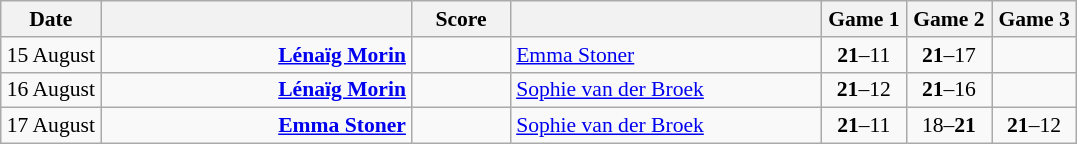<table class="wikitable" style="text-align: center; font-size:90% ">
<tr>
<th width="60">Date</th>
<th align="right" width="200"></th>
<th width="60">Score</th>
<th align="left" width="200"></th>
<th width="50">Game 1</th>
<th width="50">Game 2</th>
<th width="50">Game 3</th>
</tr>
<tr>
<td>15 August</td>
<td align="right"><strong><a href='#'>Lénaïg Morin</a> </strong></td>
<td align="center"></td>
<td align="left"> <a href='#'>Emma Stoner</a></td>
<td><strong>21</strong>–11</td>
<td><strong>21</strong>–17</td>
<td></td>
</tr>
<tr>
<td>16 August</td>
<td align="right"><strong><a href='#'>Lénaïg Morin</a> </strong></td>
<td align="center"></td>
<td align="left"> <a href='#'>Sophie van der Broek</a></td>
<td><strong>21</strong>–12</td>
<td><strong>21</strong>–16</td>
<td></td>
</tr>
<tr>
<td>17 August</td>
<td align="right"><strong><a href='#'>Emma Stoner</a> </strong></td>
<td align="center"></td>
<td align="left"> <a href='#'>Sophie van der Broek</a></td>
<td><strong>21</strong>–11</td>
<td>18–<strong>21</strong></td>
<td><strong>21</strong>–12</td>
</tr>
</table>
